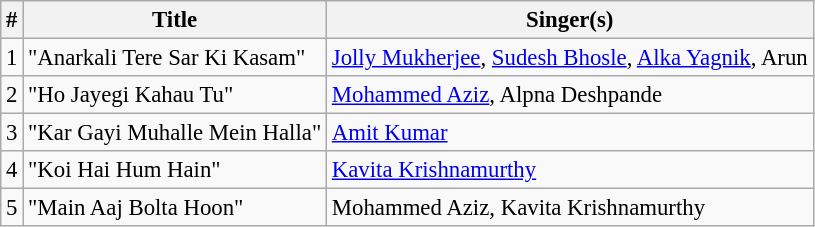<table class="wikitable" style="font-size:95%;">
<tr>
<th>#</th>
<th>Title</th>
<th>Singer(s)</th>
</tr>
<tr>
<td>1</td>
<td>"Anarkali Tere Sar Ki Kasam"</td>
<td><a href='#'>Jolly Mukherjee</a>, <a href='#'>Sudesh Bhosle</a>, <a href='#'>Alka Yagnik</a>, Arun</td>
</tr>
<tr>
<td>2</td>
<td>"Ho Jayegi Kahau Tu"</td>
<td><a href='#'>Mohammed Aziz</a>, Alpna Deshpande</td>
</tr>
<tr>
<td>3</td>
<td>"Kar Gayi Muhalle Mein Halla"</td>
<td><a href='#'>Amit Kumar</a></td>
</tr>
<tr>
<td>4</td>
<td>"Koi Hai Hum Hain"</td>
<td><a href='#'>Kavita Krishnamurthy</a></td>
</tr>
<tr>
<td>5</td>
<td>"Main Aaj Bolta Hoon"</td>
<td>Mohammed Aziz, Kavita Krishnamurthy</td>
</tr>
</table>
